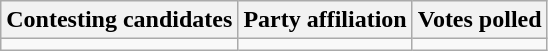<table class="wikitable sortable">
<tr>
<th>Contesting candidates</th>
<th>Party affiliation</th>
<th>Votes polled</th>
</tr>
<tr>
<td></td>
<td></td>
<td></td>
</tr>
</table>
